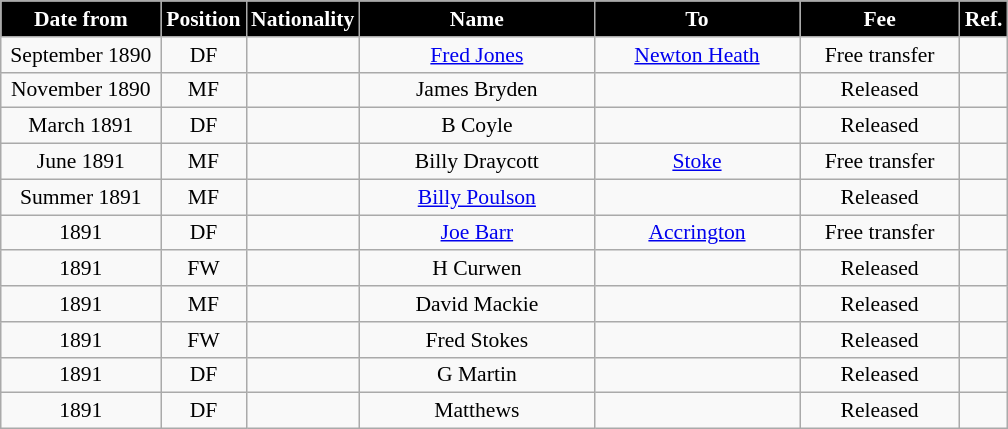<table class="wikitable" style="text-align:center; font-size:90%; ">
<tr>
<th style="background:#000000; color:white; width:100px;">Date from</th>
<th style="background:#000000; color:white; width:50px;">Position</th>
<th style="background:#000000; color:white; width:50px;">Nationality</th>
<th style="background:#000000; color:white; width:150px;">Name</th>
<th style="background:#000000; color:white; width:130px;">To</th>
<th style="background:#000000; color:white; width:100px;">Fee</th>
<th style="background:#000000; color:white; width:25px;">Ref.</th>
</tr>
<tr>
<td>September 1890</td>
<td>DF</td>
<td></td>
<td><a href='#'>Fred Jones</a></td>
<td><a href='#'>Newton Heath</a></td>
<td>Free transfer</td>
<td></td>
</tr>
<tr>
<td>November 1890</td>
<td>MF</td>
<td></td>
<td>James Bryden</td>
<td></td>
<td>Released</td>
<td></td>
</tr>
<tr>
<td>March 1891</td>
<td>DF</td>
<td></td>
<td>B Coyle</td>
<td></td>
<td>Released</td>
<td></td>
</tr>
<tr>
<td>June 1891</td>
<td>MF</td>
<td></td>
<td>Billy Draycott</td>
<td><a href='#'>Stoke</a></td>
<td>Free transfer</td>
<td></td>
</tr>
<tr>
<td>Summer 1891</td>
<td>MF</td>
<td></td>
<td><a href='#'>Billy Poulson</a></td>
<td></td>
<td>Released</td>
<td></td>
</tr>
<tr>
<td>1891</td>
<td>DF</td>
<td></td>
<td><a href='#'>Joe Barr</a></td>
<td><a href='#'>Accrington</a></td>
<td>Free transfer</td>
<td></td>
</tr>
<tr>
<td>1891</td>
<td>FW</td>
<td></td>
<td>H Curwen</td>
<td></td>
<td>Released</td>
<td></td>
</tr>
<tr>
<td>1891</td>
<td>MF</td>
<td></td>
<td>David Mackie</td>
<td></td>
<td>Released</td>
<td></td>
</tr>
<tr>
<td>1891</td>
<td>FW</td>
<td></td>
<td>Fred Stokes</td>
<td></td>
<td>Released</td>
<td></td>
</tr>
<tr>
<td>1891</td>
<td>DF</td>
<td></td>
<td>G Martin</td>
<td></td>
<td>Released</td>
<td></td>
</tr>
<tr>
<td>1891</td>
<td>DF</td>
<td></td>
<td>Matthews</td>
<td></td>
<td>Released</td>
<td></td>
</tr>
</table>
